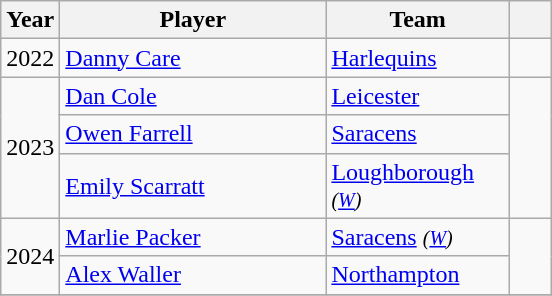<table class="wikitable">
<tr>
<th width=30>Year</th>
<th width=170>Player</th>
<th width=115>Team</th>
<th width=20></th>
</tr>
<tr>
<td align=center>2022</td>
<td> <a href='#'>Danny Care</a></td>
<td><a href='#'>Harlequins</a></td>
<td align=center></td>
</tr>
<tr>
<td align=center rowspan=3>2023</td>
<td> <a href='#'>Dan Cole</a></td>
<td><a href='#'>Leicester</a></td>
<td align=center rowspan=3></td>
</tr>
<tr>
<td> <a href='#'>Owen Farrell</a></td>
<td><a href='#'>Saracens</a></td>
</tr>
<tr>
<td> <a href='#'>Emily Scarratt</a></td>
<td><a href='#'>Loughborough</a> <small><em>(<a href='#'>W</a>)</em></small></td>
</tr>
<tr>
<td align=center rowspan=2>2024</td>
<td> <a href='#'>Marlie Packer</a></td>
<td><a href='#'>Saracens</a> <small><em>(<a href='#'>W</a>)</em></small></td>
<td align=center rowspan=2></td>
</tr>
<tr>
<td> <a href='#'>Alex Waller</a></td>
<td><a href='#'>Northampton</a></td>
</tr>
<tr>
</tr>
</table>
